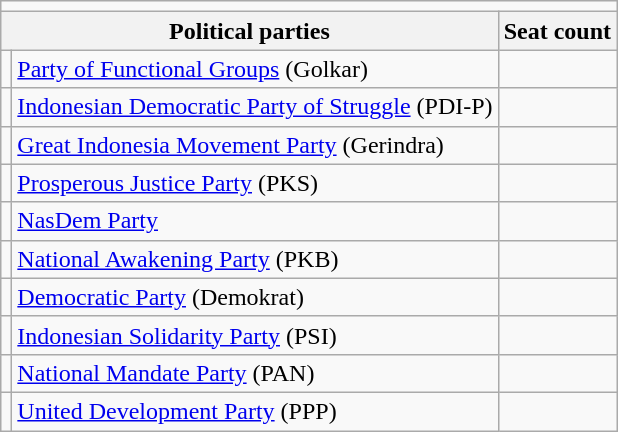<table class="wikitable">
<tr>
<td colspan="4"></td>
</tr>
<tr>
<th colspan="2">Political parties</th>
<th>Seat count</th>
</tr>
<tr>
<td bgcolor=></td>
<td><a href='#'>Party of Functional Groups</a> (Golkar)</td>
<td></td>
</tr>
<tr>
<td bgcolor=></td>
<td><a href='#'>Indonesian Democratic Party of Struggle</a> (PDI-P)</td>
<td></td>
</tr>
<tr>
<td bgcolor=></td>
<td><a href='#'>Great Indonesia Movement Party</a> (Gerindra)</td>
<td></td>
</tr>
<tr>
<td bgcolor=></td>
<td><a href='#'>Prosperous Justice Party</a> (PKS)</td>
<td></td>
</tr>
<tr>
<td bgcolor=></td>
<td><a href='#'>NasDem Party</a></td>
<td></td>
</tr>
<tr>
<td bgcolor=></td>
<td><a href='#'>National Awakening Party</a> (PKB)</td>
<td></td>
</tr>
<tr>
<td bgcolor=></td>
<td><a href='#'>Democratic Party</a> (Demokrat)</td>
<td></td>
</tr>
<tr>
<td bgcolor=></td>
<td><a href='#'>Indonesian Solidarity Party</a> (PSI)</td>
<td></td>
</tr>
<tr>
<td bgcolor=></td>
<td><a href='#'>National Mandate Party</a> (PAN)</td>
<td></td>
</tr>
<tr>
<td bgcolor=></td>
<td><a href='#'>United Development Party</a> (PPP)</td>
<td></td>
</tr>
</table>
